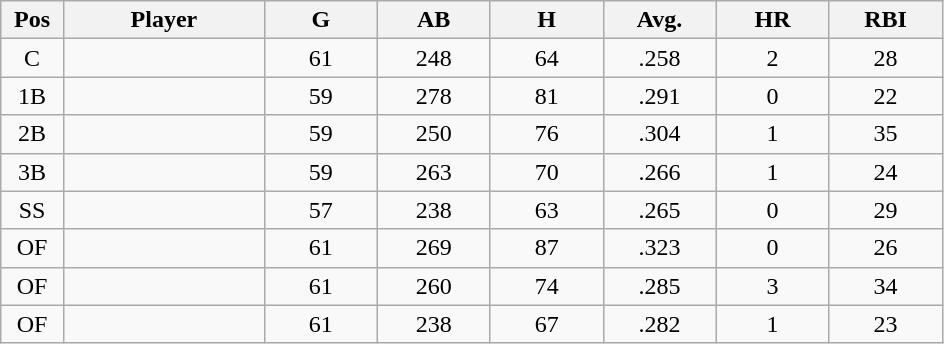<table class="wikitable sortable">
<tr>
<th bgcolor="#DDDDFF" width="5%">Pos</th>
<th bgcolor="#DDDDFF" width="16%">Player</th>
<th bgcolor="#DDDDFF" width="9%">G</th>
<th bgcolor="#DDDDFF" width="9%">AB</th>
<th bgcolor="#DDDDFF" width="9%">H</th>
<th bgcolor="#DDDDFF" width="9%">Avg.</th>
<th bgcolor="#DDDDFF" width="9%">HR</th>
<th bgcolor="#DDDDFF" width="9%">RBI</th>
</tr>
<tr align="center">
<td>C</td>
<td></td>
<td>61</td>
<td>248</td>
<td>64</td>
<td>.258</td>
<td>2</td>
<td>28</td>
</tr>
<tr align="center">
<td>1B</td>
<td></td>
<td>59</td>
<td>278</td>
<td>81</td>
<td>.291</td>
<td>0</td>
<td>22</td>
</tr>
<tr align="center">
<td>2B</td>
<td></td>
<td>59</td>
<td>250</td>
<td>76</td>
<td>.304</td>
<td>1</td>
<td>35</td>
</tr>
<tr align="center">
<td>3B</td>
<td></td>
<td>59</td>
<td>263</td>
<td>70</td>
<td>.266</td>
<td>1</td>
<td>24</td>
</tr>
<tr align="center">
<td>SS</td>
<td></td>
<td>57</td>
<td>238</td>
<td>63</td>
<td>.265</td>
<td>0</td>
<td>29</td>
</tr>
<tr align="center">
<td>OF</td>
<td></td>
<td>61</td>
<td>269</td>
<td>87</td>
<td>.323</td>
<td>0</td>
<td>26</td>
</tr>
<tr align="center">
<td>OF</td>
<td></td>
<td>61</td>
<td>260</td>
<td>74</td>
<td>.285</td>
<td>3</td>
<td>34</td>
</tr>
<tr align="center">
<td>OF</td>
<td></td>
<td>61</td>
<td>238</td>
<td>67</td>
<td>.282</td>
<td>1</td>
<td>23</td>
</tr>
</table>
